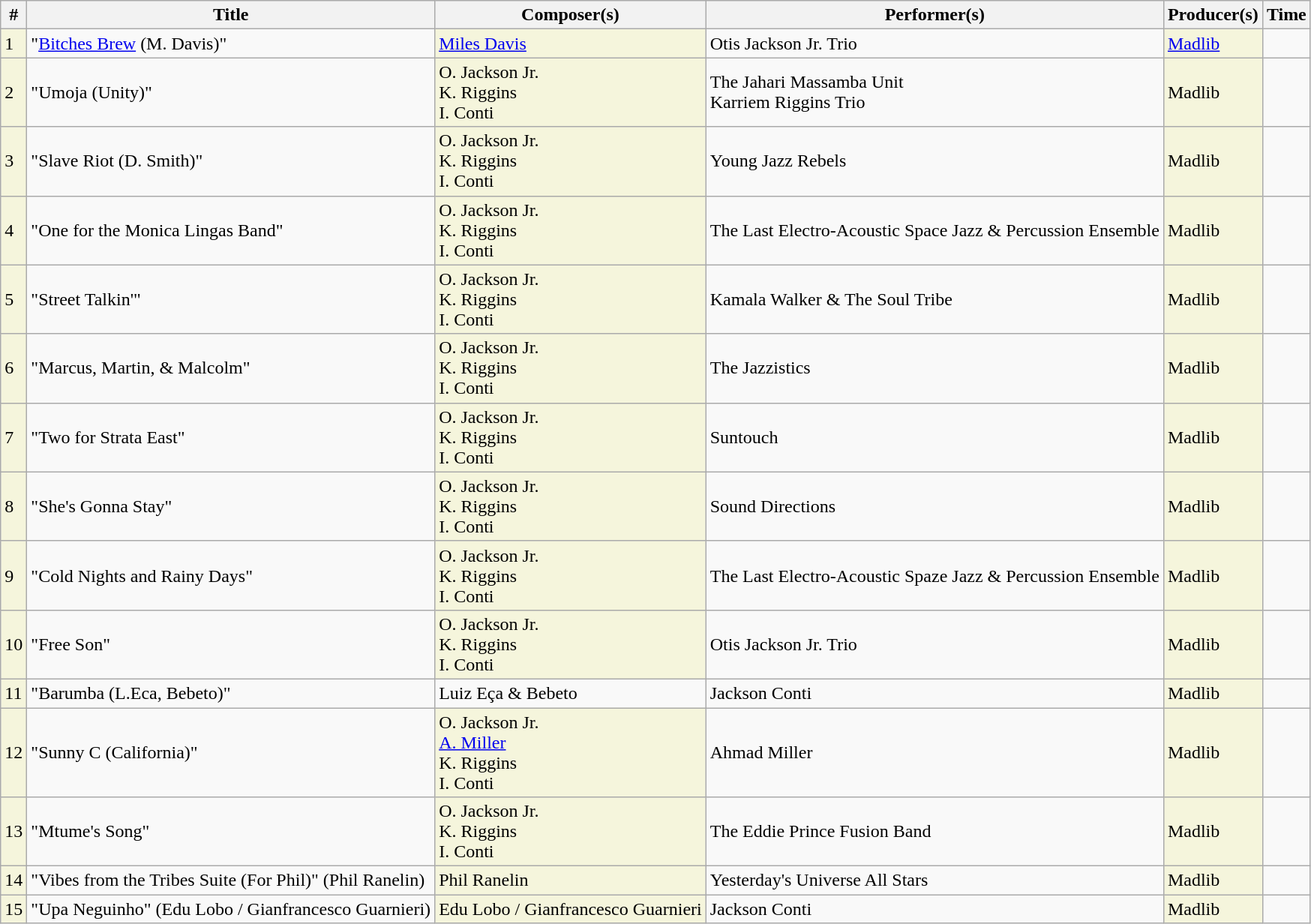<table class="wikitable">
<tr>
<th>#</th>
<th>Title</th>
<th>Composer(s)</th>
<th>Performer(s)</th>
<th>Producer(s)</th>
<th>Time</th>
</tr>
<tr>
<td bgcolor="beige">1</td>
<td>"<a href='#'>Bitches Brew</a> (M. Davis)"</td>
<td bgcolor="beige"><a href='#'>Miles Davis</a></td>
<td>Otis Jackson Jr. Trio</td>
<td bgcolor="beige"><a href='#'>Madlib</a></td>
<td></td>
</tr>
<tr>
<td bgcolor="beige">2</td>
<td>"Umoja (Unity)"</td>
<td bgcolor="beige">O. Jackson Jr.<br>K. Riggins<br>I. Conti</td>
<td>The Jahari Massamba Unit<br>Karriem Riggins Trio</td>
<td bgcolor="beige">Madlib</td>
<td></td>
</tr>
<tr>
<td bgcolor="beige">3</td>
<td>"Slave Riot (D. Smith)"</td>
<td bgcolor="beige">O. Jackson Jr.<br>K. Riggins<br>I. Conti</td>
<td>Young Jazz Rebels</td>
<td bgcolor="beige">Madlib</td>
<td></td>
</tr>
<tr>
<td bgcolor="beige">4</td>
<td>"One for the Monica Lingas Band"</td>
<td bgcolor="beige">O. Jackson Jr.<br>K. Riggins<br>I. Conti</td>
<td>The Last Electro-Acoustic Space Jazz & Percussion Ensemble</td>
<td bgcolor="beige">Madlib</td>
<td></td>
</tr>
<tr>
<td bgcolor="beige">5</td>
<td>"Street Talkin'"</td>
<td bgcolor="beige">O. Jackson Jr.<br>K. Riggins<br>I. Conti</td>
<td>Kamala Walker & The Soul Tribe</td>
<td bgcolor="beige">Madlib</td>
<td></td>
</tr>
<tr>
<td bgcolor="beige">6</td>
<td>"Marcus, Martin, & Malcolm"</td>
<td bgcolor="beige">O. Jackson Jr.<br>K. Riggins<br>I. Conti</td>
<td>The Jazzistics</td>
<td bgcolor="beige">Madlib</td>
<td></td>
</tr>
<tr>
<td bgcolor="beige">7</td>
<td>"Two for Strata East"</td>
<td bgcolor="beige">O. Jackson Jr.<br>K. Riggins<br>I. Conti</td>
<td>Suntouch</td>
<td bgcolor="beige">Madlib</td>
<td></td>
</tr>
<tr>
<td bgcolor="beige">8</td>
<td>"She's Gonna Stay"</td>
<td bgcolor="beige">O. Jackson Jr.<br>K. Riggins<br>I. Conti</td>
<td>Sound Directions</td>
<td bgcolor="beige">Madlib</td>
<td></td>
</tr>
<tr>
<td bgcolor="beige">9</td>
<td>"Cold Nights and Rainy Days"</td>
<td bgcolor="beige">O. Jackson Jr.<br>K. Riggins<br>I. Conti</td>
<td>The Last Electro-Acoustic Spaze Jazz & Percussion Ensemble</td>
<td bgcolor="beige">Madlib</td>
<td></td>
</tr>
<tr>
<td bgcolor="beige">10</td>
<td>"Free Son"</td>
<td bgcolor="beige">O. Jackson Jr.<br>K. Riggins<br>I. Conti</td>
<td>Otis Jackson Jr. Trio</td>
<td bgcolor="beige">Madlib</td>
<td></td>
</tr>
<tr>
<td bgcolor="beige">11</td>
<td>"Barumba (L.Eca, Bebeto)"</td>
<td>Luiz Eça & Bebeto</td>
<td>Jackson Conti</td>
<td bgcolor="beige">Madlib</td>
<td></td>
</tr>
<tr>
<td bgcolor="beige">12</td>
<td>"Sunny C (California)"</td>
<td bgcolor="beige">O. Jackson Jr.<br><a href='#'>A. Miller</a><br>K. Riggins<br>I. Conti</td>
<td>Ahmad Miller</td>
<td bgcolor="beige">Madlib</td>
<td></td>
</tr>
<tr>
<td bgcolor="beige">13</td>
<td>"Mtume's Song"</td>
<td bgcolor="beige">O. Jackson Jr.<br>K. Riggins<br>I. Conti</td>
<td>The Eddie Prince Fusion Band</td>
<td bgcolor="beige">Madlib</td>
<td></td>
</tr>
<tr>
<td bgcolor="beige">14</td>
<td>"Vibes from the Tribes Suite (For Phil)" (Phil Ranelin)</td>
<td bgcolor="beige">Phil Ranelin</td>
<td>Yesterday's Universe All Stars</td>
<td bgcolor="beige">Madlib</td>
<td></td>
</tr>
<tr>
<td bgcolor="beige">15</td>
<td>"Upa Neguinho" (Edu Lobo / Gianfrancesco Guarnieri)</td>
<td bgcolor="beige">Edu Lobo / Gianfrancesco Guarnieri</td>
<td>Jackson Conti</td>
<td bgcolor="beige">Madlib</td>
<td></td>
</tr>
</table>
